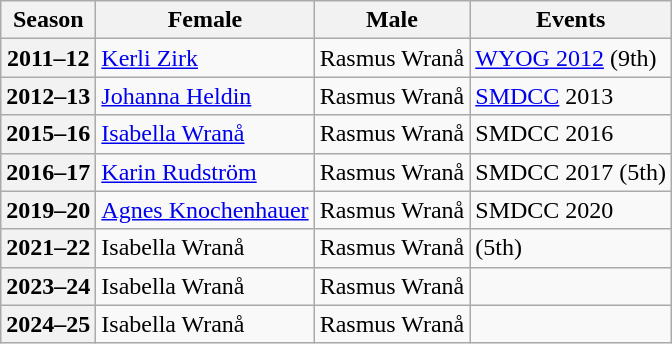<table class="wikitable">
<tr>
<th scope="col">Season</th>
<th scope="col">Female</th>
<th scope="col">Male</th>
<th scope="col">Events</th>
</tr>
<tr>
<th scope="row">2011–12</th>
<td><a href='#'>Kerli Zirk</a></td>
<td>Rasmus Wranå</td>
<td><a href='#'>WYOG 2012</a> (9th)</td>
</tr>
<tr>
<th scope="row">2012–13</th>
<td><a href='#'>Johanna Heldin</a></td>
<td>Rasmus Wranå</td>
<td><a href='#'>SMDCC</a> 2013 </td>
</tr>
<tr>
<th scope="row">2015–16</th>
<td><a href='#'>Isabella Wranå</a></td>
<td>Rasmus Wranå</td>
<td>SMDCC 2016 </td>
</tr>
<tr>
<th scope="row">2016–17</th>
<td><a href='#'>Karin Rudström</a></td>
<td>Rasmus Wranå</td>
<td>SMDCC 2017 (5th)</td>
</tr>
<tr>
<th scope="row">2019–20</th>
<td><a href='#'>Agnes Knochenhauer</a></td>
<td>Rasmus Wranå</td>
<td>SMDCC 2020 </td>
</tr>
<tr>
<th scope="row">2021–22</th>
<td>Isabella Wranå</td>
<td>Rasmus Wranå</td>
<td> (5th)</td>
</tr>
<tr>
<th scope="row">2023–24</th>
<td>Isabella Wranå</td>
<td>Rasmus Wranå</td>
<td> </td>
</tr>
<tr>
<th scope="row">2024–25</th>
<td>Isabella Wranå</td>
<td>Rasmus Wranå</td>
<td></td>
</tr>
</table>
